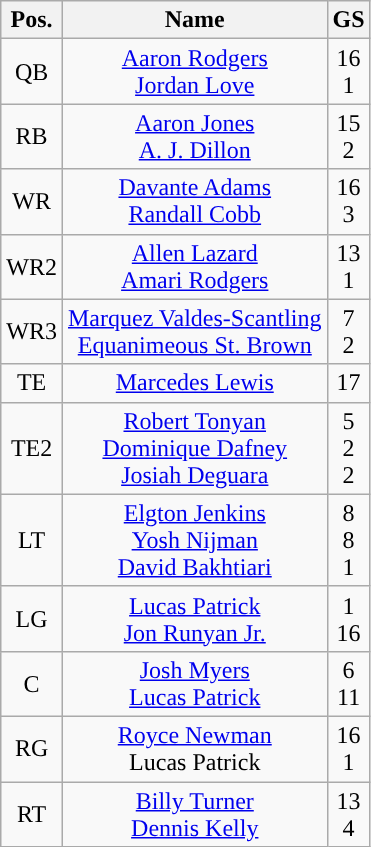<table class="wikitable" style="text-align:center">
<tr>
<th>Pos.</th>
<th>Name</th>
<th>GS</th>
</tr>
<tr>
<td>QB</td>
<td><a href='#'>Aaron Rodgers</a><br><a href='#'>Jordan Love</a></td>
<td>16<br>1</td>
</tr>
<tr>
<td>RB</td>
<td><a href='#'>Aaron Jones</a><br><a href='#'>A. J. Dillon</a></td>
<td>15<br>2</td>
</tr>
<tr>
<td>WR</td>
<td><a href='#'>Davante Adams</a><br><a href='#'>Randall Cobb</a></td>
<td>16<br>3</td>
</tr>
<tr>
<td>WR2</td>
<td><a href='#'>Allen Lazard</a><br><a href='#'>Amari Rodgers</a></td>
<td>13<br>1</td>
</tr>
<tr>
<td>WR3</td>
<td><a href='#'>Marquez Valdes-Scantling</a><br><a href='#'>Equanimeous St. Brown</a></td>
<td>7<br>2</td>
</tr>
<tr>
<td>TE</td>
<td><a href='#'>Marcedes Lewis</a></td>
<td>17</td>
</tr>
<tr>
<td>TE2</td>
<td><a href='#'>Robert Tonyan</a><br><a href='#'>Dominique Dafney</a><br><a href='#'>Josiah Deguara</a></td>
<td>5<br>2<br>2</td>
</tr>
<tr>
<td>LT</td>
<td><a href='#'>Elgton Jenkins</a><br><a href='#'>Yosh Nijman</a><br><a href='#'>David Bakhtiari</a></td>
<td>8<br>8<br>1</td>
</tr>
<tr>
<td>LG</td>
<td><a href='#'>Lucas Patrick</a><br><a href='#'>Jon Runyan Jr.</a></td>
<td>1<br>16</td>
</tr>
<tr>
<td>C</td>
<td><a href='#'>Josh Myers</a><br><a href='#'>Lucas Patrick</a></td>
<td>6<br>11</td>
</tr>
<tr>
<td>RG</td>
<td><a href='#'>Royce Newman</a><br>Lucas Patrick</td>
<td>16<br>1</td>
</tr>
<tr>
<td>RT</td>
<td><a href='#'>Billy Turner</a><br><a href='#'>Dennis Kelly</a></td>
<td>13<br>4</td>
</tr>
</table>
